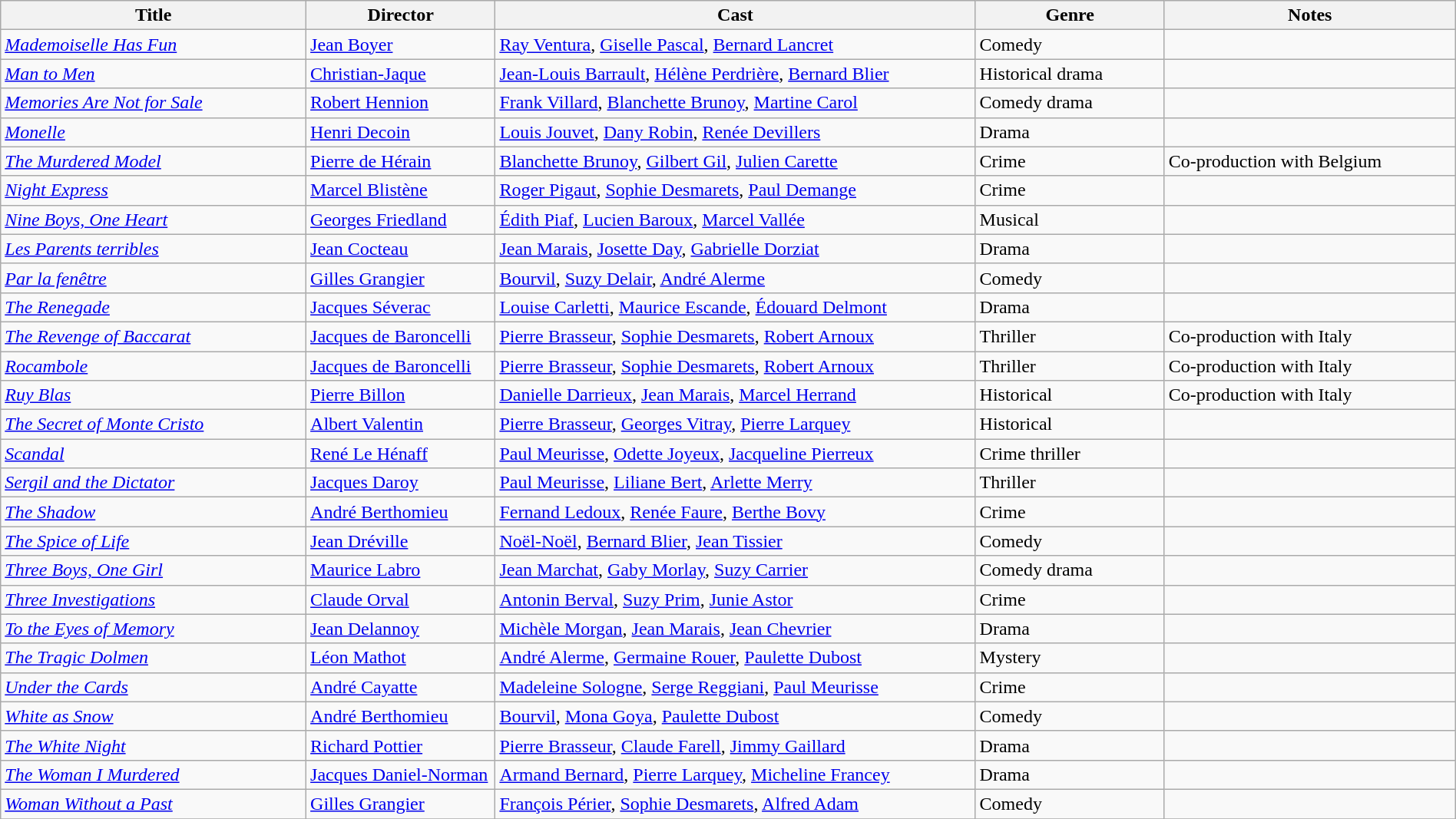<table class="wikitable" style="width:100%;">
<tr>
<th style="width:21%;">Title</th>
<th style="width:13%;">Director</th>
<th style="width:33%;">Cast</th>
<th style="width:13%;">Genre</th>
<th style="width:20%;">Notes</th>
</tr>
<tr>
<td><em><a href='#'>Mademoiselle Has Fun</a></em></td>
<td><a href='#'>Jean Boyer</a></td>
<td><a href='#'>Ray Ventura</a>, <a href='#'>Giselle Pascal</a>, <a href='#'>Bernard Lancret</a></td>
<td>Comedy</td>
<td></td>
</tr>
<tr>
<td><em><a href='#'>Man to Men</a></em></td>
<td><a href='#'>Christian-Jaque</a></td>
<td><a href='#'>Jean-Louis Barrault</a>, <a href='#'>Hélène Perdrière</a>, <a href='#'>Bernard Blier</a></td>
<td>Historical drama</td>
<td></td>
</tr>
<tr>
<td><em><a href='#'>Memories Are Not for Sale</a></em></td>
<td><a href='#'>Robert Hennion</a></td>
<td><a href='#'>Frank Villard</a>, <a href='#'>Blanchette Brunoy</a>, <a href='#'>Martine Carol</a></td>
<td>Comedy drama</td>
<td></td>
</tr>
<tr>
<td><em><a href='#'>Monelle</a></em></td>
<td><a href='#'>Henri Decoin</a></td>
<td><a href='#'>Louis Jouvet</a>, <a href='#'>Dany Robin</a>, <a href='#'>Renée Devillers</a></td>
<td>Drama</td>
<td></td>
</tr>
<tr>
<td><em><a href='#'>The Murdered Model</a></em></td>
<td><a href='#'>Pierre de Hérain</a></td>
<td><a href='#'>Blanchette Brunoy</a>, <a href='#'>Gilbert Gil</a>, <a href='#'>Julien Carette</a></td>
<td>Crime</td>
<td>Co-production with Belgium</td>
</tr>
<tr>
<td><em><a href='#'>Night Express</a></em></td>
<td><a href='#'>Marcel Blistène</a></td>
<td><a href='#'>Roger Pigaut</a>, <a href='#'>Sophie Desmarets</a>, <a href='#'>Paul Demange</a></td>
<td>Crime</td>
<td></td>
</tr>
<tr>
<td><em><a href='#'>Nine Boys, One Heart</a></em></td>
<td><a href='#'>Georges Friedland </a></td>
<td><a href='#'>Édith Piaf</a>, <a href='#'>Lucien Baroux</a>, <a href='#'>Marcel Vallée</a></td>
<td>Musical</td>
<td></td>
</tr>
<tr>
<td><em><a href='#'>Les Parents terribles</a></em></td>
<td><a href='#'>Jean Cocteau</a></td>
<td><a href='#'>Jean Marais</a>, <a href='#'>Josette Day</a>, <a href='#'>Gabrielle Dorziat</a></td>
<td>Drama</td>
<td></td>
</tr>
<tr>
<td><em><a href='#'>Par la fenêtre</a></em></td>
<td><a href='#'>Gilles Grangier</a></td>
<td><a href='#'>Bourvil</a>, <a href='#'>Suzy Delair</a>, <a href='#'>André Alerme</a></td>
<td>Comedy</td>
<td></td>
</tr>
<tr>
<td><em><a href='#'>The Renegade</a></em></td>
<td><a href='#'>Jacques Séverac</a></td>
<td><a href='#'>Louise Carletti</a>, <a href='#'>Maurice Escande</a>, <a href='#'>Édouard Delmont</a></td>
<td>Drama</td>
<td></td>
</tr>
<tr>
<td><em><a href='#'>The Revenge of Baccarat</a></em></td>
<td><a href='#'>Jacques de Baroncelli</a></td>
<td><a href='#'>Pierre Brasseur</a>, <a href='#'>Sophie Desmarets</a>, <a href='#'>Robert Arnoux</a></td>
<td>Thriller</td>
<td>Co-production with Italy</td>
</tr>
<tr>
<td><em><a href='#'>Rocambole</a></em></td>
<td><a href='#'>Jacques de Baroncelli</a></td>
<td><a href='#'>Pierre Brasseur</a>, <a href='#'>Sophie Desmarets</a>, <a href='#'>Robert Arnoux</a></td>
<td>Thriller</td>
<td>Co-production with Italy</td>
</tr>
<tr>
<td><em><a href='#'>Ruy Blas</a></em></td>
<td><a href='#'>Pierre Billon</a></td>
<td><a href='#'>Danielle Darrieux</a>, <a href='#'>Jean Marais</a>, <a href='#'>Marcel Herrand</a></td>
<td>Historical</td>
<td>Co-production with Italy</td>
</tr>
<tr>
<td><em><a href='#'>The Secret of Monte Cristo</a></em></td>
<td><a href='#'>Albert Valentin</a></td>
<td><a href='#'>Pierre Brasseur</a>, <a href='#'>Georges Vitray</a>, <a href='#'>Pierre Larquey</a></td>
<td>Historical</td>
<td></td>
</tr>
<tr>
<td><em><a href='#'>Scandal</a></em></td>
<td><a href='#'>René Le Hénaff</a></td>
<td><a href='#'>Paul Meurisse</a>, <a href='#'>Odette Joyeux</a>, <a href='#'>Jacqueline Pierreux</a></td>
<td>Crime thriller</td>
<td></td>
</tr>
<tr>
<td><em><a href='#'>Sergil and the Dictator</a></em></td>
<td><a href='#'>Jacques Daroy </a></td>
<td><a href='#'>Paul Meurisse</a>, <a href='#'>Liliane Bert</a>, <a href='#'>Arlette Merry</a></td>
<td>Thriller</td>
<td></td>
</tr>
<tr>
<td><em><a href='#'>The Shadow</a></em></td>
<td><a href='#'>André Berthomieu</a></td>
<td><a href='#'>Fernand Ledoux</a>, <a href='#'>Renée Faure</a>, <a href='#'>Berthe Bovy</a></td>
<td>Crime</td>
<td></td>
</tr>
<tr>
<td><em><a href='#'>The Spice of Life</a></em></td>
<td><a href='#'>Jean Dréville</a></td>
<td><a href='#'>Noël-Noël</a>, <a href='#'>Bernard Blier</a>, <a href='#'>Jean Tissier</a></td>
<td>Comedy</td>
<td></td>
</tr>
<tr>
<td><em><a href='#'>Three Boys, One Girl</a></em></td>
<td><a href='#'>Maurice Labro</a></td>
<td><a href='#'>Jean Marchat</a>, <a href='#'>Gaby Morlay</a>, <a href='#'>Suzy Carrier</a></td>
<td>Comedy drama</td>
<td></td>
</tr>
<tr>
<td><em><a href='#'>Three Investigations</a></em></td>
<td><a href='#'>Claude Orval</a></td>
<td><a href='#'>Antonin Berval</a>, <a href='#'>Suzy Prim</a>, <a href='#'>Junie Astor</a></td>
<td>Crime</td>
<td></td>
</tr>
<tr>
<td><em><a href='#'>To the Eyes of Memory</a></em></td>
<td><a href='#'>Jean Delannoy</a></td>
<td><a href='#'>Michèle Morgan</a>, <a href='#'>Jean Marais</a>, <a href='#'>Jean Chevrier</a></td>
<td>Drama</td>
<td></td>
</tr>
<tr>
<td><em><a href='#'>The Tragic Dolmen</a></em></td>
<td><a href='#'>Léon Mathot</a></td>
<td><a href='#'>André Alerme</a>, <a href='#'>Germaine Rouer</a>, <a href='#'>Paulette Dubost</a></td>
<td>Mystery</td>
<td></td>
</tr>
<tr>
<td><em><a href='#'>Under the Cards</a></em></td>
<td><a href='#'>André Cayatte </a></td>
<td><a href='#'>Madeleine Sologne</a>, <a href='#'>Serge Reggiani</a>, <a href='#'>Paul Meurisse</a></td>
<td>Crime</td>
<td></td>
</tr>
<tr>
<td><em><a href='#'>White as Snow</a></em></td>
<td><a href='#'>André Berthomieu</a></td>
<td><a href='#'>Bourvil</a>, <a href='#'>Mona Goya</a>, <a href='#'>Paulette Dubost</a></td>
<td>Comedy</td>
<td></td>
</tr>
<tr>
<td><em><a href='#'>The White Night</a></em></td>
<td><a href='#'>Richard Pottier</a></td>
<td><a href='#'>Pierre Brasseur</a>, <a href='#'>Claude Farell</a>, <a href='#'>Jimmy Gaillard</a></td>
<td>Drama</td>
<td></td>
</tr>
<tr>
<td><em><a href='#'>The Woman I Murdered</a></em></td>
<td><a href='#'>Jacques Daniel-Norman</a></td>
<td><a href='#'>Armand Bernard</a>, <a href='#'>Pierre Larquey</a>, <a href='#'>Micheline Francey</a></td>
<td>Drama</td>
<td></td>
</tr>
<tr>
<td><em><a href='#'>Woman Without a Past</a></em></td>
<td><a href='#'>Gilles Grangier</a></td>
<td><a href='#'>François Périer</a>, <a href='#'>Sophie Desmarets</a>, <a href='#'>Alfred Adam</a></td>
<td>Comedy</td>
<td></td>
</tr>
<tr>
</tr>
</table>
